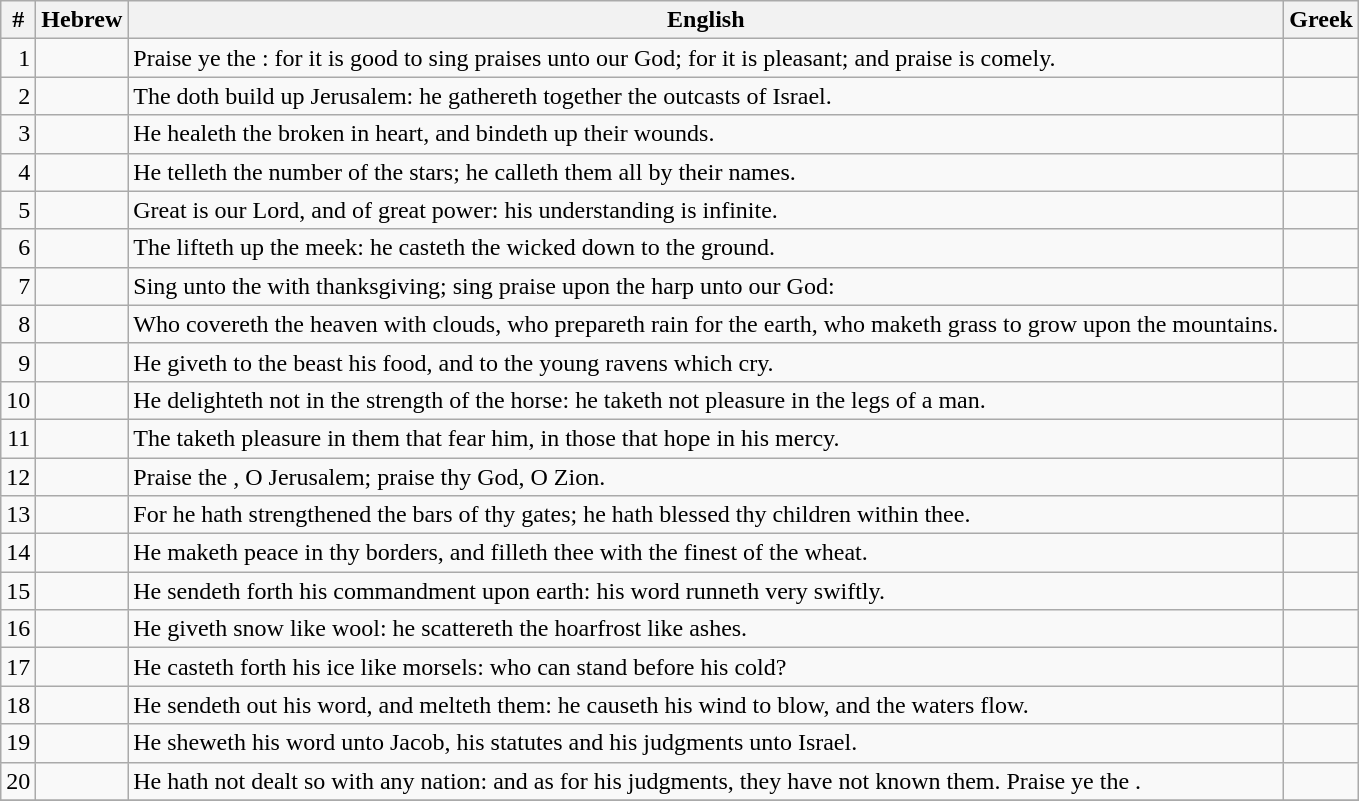<table class=wikitable>
<tr>
<th>#</th>
<th>Hebrew</th>
<th>English</th>
<th>Greek</th>
</tr>
<tr>
<td style="text-align:right">1</td>
<td style="text-align:right"></td>
<td>Praise ye the : for it is good to sing praises unto our God; for it is pleasant; and praise is comely.</td>
<td></td>
</tr>
<tr>
<td style="text-align:right">2</td>
<td style="text-align:right"></td>
<td>The  doth build up Jerusalem: he gathereth together the outcasts of Israel.</td>
<td></td>
</tr>
<tr>
<td style="text-align:right">3</td>
<td style="text-align:right"></td>
<td>He healeth the broken in heart, and bindeth up their wounds.</td>
<td></td>
</tr>
<tr>
<td style="text-align:right">4</td>
<td style="text-align:right"></td>
<td>He telleth the number of the stars; he calleth them all by their names.</td>
<td></td>
</tr>
<tr>
<td style="text-align:right">5</td>
<td style="text-align:right"></td>
<td>Great is our Lord, and of great power: his understanding is infinite.</td>
<td></td>
</tr>
<tr>
<td style="text-align:right">6</td>
<td style="text-align:right"></td>
<td>The  lifteth up the meek: he casteth the wicked down to the ground.</td>
<td></td>
</tr>
<tr>
<td style="text-align:right">7</td>
<td style="text-align:right"></td>
<td>Sing unto the  with thanksgiving; sing praise upon the harp unto our God:</td>
<td></td>
</tr>
<tr>
<td style="text-align:right">8</td>
<td style="text-align:right"></td>
<td>Who covereth the heaven with clouds, who prepareth rain for the earth, who maketh grass to grow upon the mountains.</td>
<td></td>
</tr>
<tr>
<td style="text-align:right">9</td>
<td style="text-align:right"></td>
<td>He giveth to the beast his food, and to the young ravens which cry.</td>
<td></td>
</tr>
<tr>
<td style="text-align:right">10</td>
<td style="text-align:right"></td>
<td>He delighteth not in the strength of the horse: he taketh not pleasure in the legs of a man.</td>
<td></td>
</tr>
<tr>
<td style="text-align:right">11</td>
<td style="text-align:right"></td>
<td>The  taketh pleasure in them that fear him, in those that hope in his mercy.</td>
<td></td>
</tr>
<tr>
<td style="text-align:right">12</td>
<td style="text-align:right"></td>
<td>Praise the , O Jerusalem; praise thy God, O Zion.</td>
<td></td>
</tr>
<tr>
<td style="text-align:right">13</td>
<td style="text-align:right"></td>
<td>For he hath strengthened the bars of thy gates; he hath blessed thy children within thee.</td>
<td></td>
</tr>
<tr>
<td style="text-align:right">14</td>
<td style="text-align:right"></td>
<td>He maketh peace in thy borders, and filleth thee with the finest of the wheat.</td>
<td></td>
</tr>
<tr>
<td style="text-align:right">15</td>
<td style="text-align:right"></td>
<td>He sendeth forth his commandment upon earth: his word runneth very swiftly.</td>
<td></td>
</tr>
<tr>
<td style="text-align:right">16</td>
<td style="text-align:right"></td>
<td>He giveth snow like wool: he scattereth the hoarfrost like ashes.</td>
<td></td>
</tr>
<tr>
<td style="text-align:right">17</td>
<td style="text-align:right"></td>
<td>He casteth forth his ice like morsels: who can stand before his cold?</td>
<td></td>
</tr>
<tr>
<td style="text-align:right">18</td>
<td style="text-align:right"></td>
<td>He sendeth out his word, and melteth them: he causeth his wind to blow, and the waters flow.</td>
<td></td>
</tr>
<tr>
<td style="text-align:right">19</td>
<td style="text-align:right"></td>
<td>He sheweth his word unto Jacob, his statutes and his judgments unto Israel.</td>
<td></td>
</tr>
<tr>
<td style="text-align:right">20</td>
<td style="text-align:right"></td>
<td>He hath not dealt so with any nation: and as for his judgments, they have not known them. Praise ye the .</td>
<td></td>
</tr>
<tr>
</tr>
</table>
